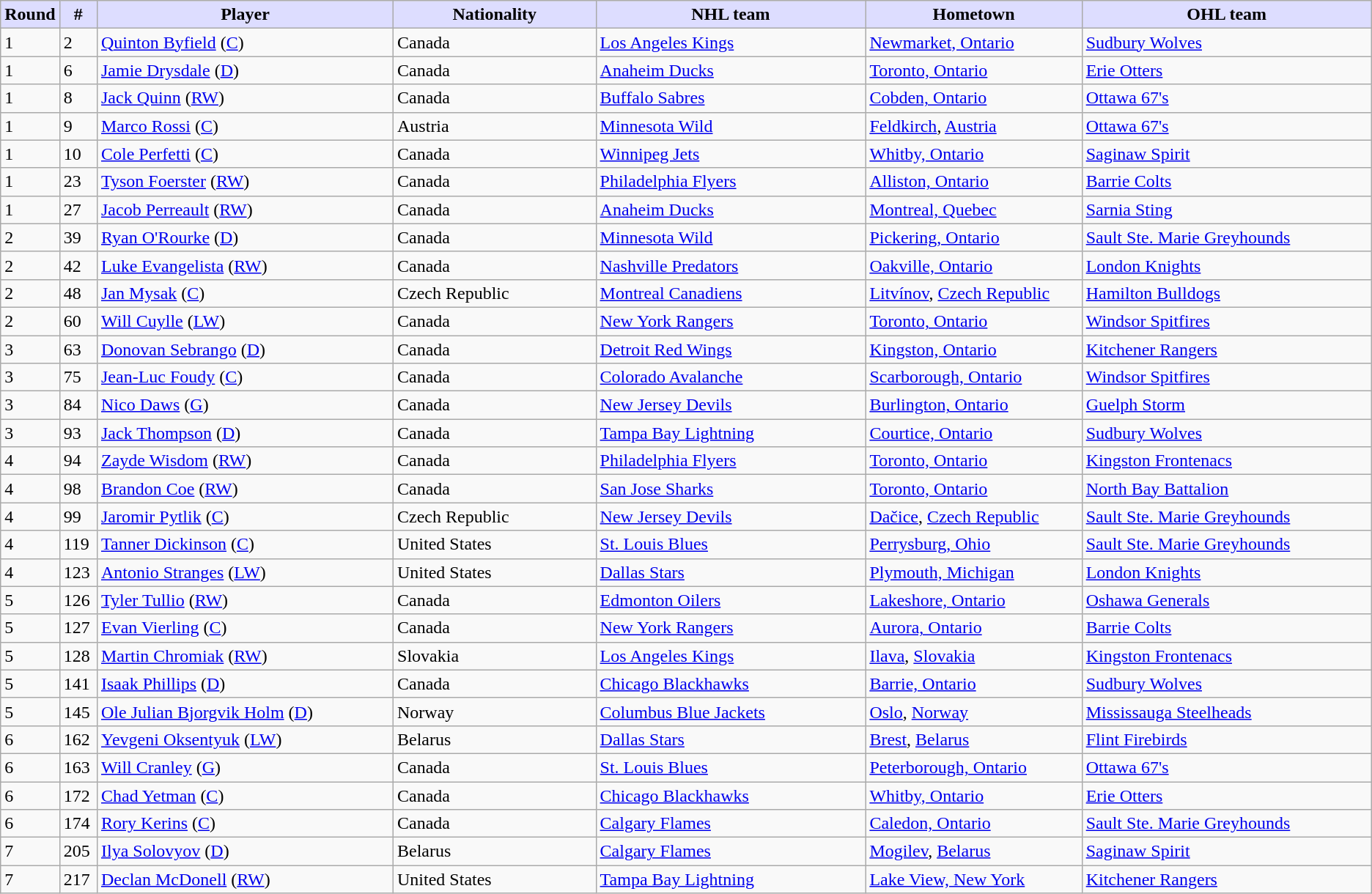<table class="wikitable">
<tr>
<th style="background:#ddf; width:2.75%;">Round</th>
<th style="background:#ddf; width:2.75%;">#</th>
<th style="background:#ddf; width:22.0%;">Player</th>
<th style="background:#ddf; width:15.0%;">Nationality</th>
<th style="background:#ddf; width:20.0%;">NHL team</th>
<th style="background:#ddf; width:16.0%;">Hometown</th>
<th style="background:#ddf; width:100.0%;">OHL team</th>
</tr>
<tr>
<td>1</td>
<td>2</td>
<td><a href='#'>Quinton Byfield</a> (<a href='#'>C</a>)</td>
<td> Canada</td>
<td><a href='#'>Los Angeles Kings</a></td>
<td><a href='#'>Newmarket, Ontario</a></td>
<td><a href='#'>Sudbury Wolves</a></td>
</tr>
<tr>
<td>1</td>
<td>6</td>
<td><a href='#'>Jamie Drysdale</a> (<a href='#'>D</a>)</td>
<td> Canada</td>
<td><a href='#'>Anaheim Ducks</a></td>
<td><a href='#'>Toronto, Ontario</a></td>
<td><a href='#'>Erie Otters</a></td>
</tr>
<tr>
<td>1</td>
<td>8</td>
<td><a href='#'>Jack Quinn</a> (<a href='#'>RW</a>)</td>
<td> Canada</td>
<td><a href='#'>Buffalo Sabres</a></td>
<td><a href='#'>Cobden, Ontario</a></td>
<td><a href='#'>Ottawa 67's</a></td>
</tr>
<tr>
<td>1</td>
<td>9</td>
<td><a href='#'>Marco Rossi</a> (<a href='#'>C</a>)</td>
<td> Austria</td>
<td><a href='#'>Minnesota Wild</a></td>
<td><a href='#'>Feldkirch</a>, <a href='#'>Austria</a></td>
<td><a href='#'>Ottawa 67's</a></td>
</tr>
<tr>
<td>1</td>
<td>10</td>
<td><a href='#'>Cole Perfetti</a> (<a href='#'>C</a>)</td>
<td> Canada</td>
<td><a href='#'>Winnipeg Jets</a></td>
<td><a href='#'>Whitby, Ontario</a></td>
<td><a href='#'>Saginaw Spirit</a></td>
</tr>
<tr>
<td>1</td>
<td>23</td>
<td><a href='#'>Tyson Foerster</a> (<a href='#'>RW</a>)</td>
<td> Canada</td>
<td><a href='#'>Philadelphia Flyers</a></td>
<td><a href='#'>Alliston, Ontario</a></td>
<td><a href='#'>Barrie Colts</a></td>
</tr>
<tr>
<td>1</td>
<td>27</td>
<td><a href='#'>Jacob Perreault</a> (<a href='#'>RW</a>)</td>
<td> Canada</td>
<td><a href='#'>Anaheim Ducks</a></td>
<td><a href='#'>Montreal, Quebec</a></td>
<td><a href='#'>Sarnia Sting</a></td>
</tr>
<tr>
<td>2</td>
<td>39</td>
<td><a href='#'>Ryan O'Rourke</a> (<a href='#'>D</a>)</td>
<td> Canada</td>
<td><a href='#'>Minnesota Wild</a></td>
<td><a href='#'>Pickering, Ontario</a></td>
<td><a href='#'>Sault Ste. Marie Greyhounds</a></td>
</tr>
<tr>
<td>2</td>
<td>42</td>
<td><a href='#'>Luke Evangelista</a> (<a href='#'>RW</a>)</td>
<td> Canada</td>
<td><a href='#'>Nashville Predators</a></td>
<td><a href='#'>Oakville, Ontario</a></td>
<td><a href='#'>London Knights</a></td>
</tr>
<tr>
<td>2</td>
<td>48</td>
<td><a href='#'>Jan Mysak</a> (<a href='#'>C</a>)</td>
<td> Czech Republic</td>
<td><a href='#'>Montreal Canadiens</a></td>
<td><a href='#'>Litvínov</a>, <a href='#'>Czech Republic</a></td>
<td><a href='#'>Hamilton Bulldogs</a></td>
</tr>
<tr>
<td>2</td>
<td>60</td>
<td><a href='#'>Will Cuylle</a> (<a href='#'>LW</a>)</td>
<td> Canada</td>
<td><a href='#'>New York Rangers</a></td>
<td><a href='#'>Toronto, Ontario</a></td>
<td><a href='#'>Windsor Spitfires</a></td>
</tr>
<tr>
<td>3</td>
<td>63</td>
<td><a href='#'>Donovan Sebrango</a> (<a href='#'>D</a>)</td>
<td> Canada</td>
<td><a href='#'>Detroit Red Wings</a></td>
<td><a href='#'>Kingston, Ontario</a></td>
<td><a href='#'>Kitchener Rangers</a></td>
</tr>
<tr>
<td>3</td>
<td>75</td>
<td><a href='#'>Jean-Luc Foudy</a> (<a href='#'>C</a>)</td>
<td> Canada</td>
<td><a href='#'>Colorado Avalanche</a></td>
<td><a href='#'>Scarborough, Ontario</a></td>
<td><a href='#'>Windsor Spitfires</a></td>
</tr>
<tr>
<td>3</td>
<td>84</td>
<td><a href='#'>Nico Daws</a> (<a href='#'>G</a>)</td>
<td> Canada</td>
<td><a href='#'>New Jersey Devils</a></td>
<td><a href='#'>Burlington, Ontario</a></td>
<td><a href='#'>Guelph Storm</a></td>
</tr>
<tr>
<td>3</td>
<td>93</td>
<td><a href='#'>Jack Thompson</a> (<a href='#'>D</a>)</td>
<td> Canada</td>
<td><a href='#'>Tampa Bay Lightning</a></td>
<td><a href='#'>Courtice, Ontario</a></td>
<td><a href='#'>Sudbury Wolves</a></td>
</tr>
<tr>
<td>4</td>
<td>94</td>
<td><a href='#'>Zayde Wisdom</a> (<a href='#'>RW</a>)</td>
<td> Canada</td>
<td><a href='#'>Philadelphia Flyers</a></td>
<td><a href='#'>Toronto, Ontario</a></td>
<td><a href='#'>Kingston Frontenacs</a></td>
</tr>
<tr>
<td>4</td>
<td>98</td>
<td><a href='#'>Brandon Coe</a> (<a href='#'>RW</a>)</td>
<td> Canada</td>
<td><a href='#'>San Jose Sharks</a></td>
<td><a href='#'>Toronto, Ontario</a></td>
<td><a href='#'>North Bay Battalion</a></td>
</tr>
<tr>
<td>4</td>
<td>99</td>
<td><a href='#'>Jaromir Pytlik</a> (<a href='#'>C</a>)</td>
<td> Czech Republic</td>
<td><a href='#'>New Jersey Devils</a></td>
<td><a href='#'>Dačice</a>, <a href='#'>Czech Republic</a></td>
<td><a href='#'>Sault Ste. Marie Greyhounds</a></td>
</tr>
<tr>
<td>4</td>
<td>119</td>
<td><a href='#'>Tanner Dickinson</a> (<a href='#'>C</a>)</td>
<td> United States</td>
<td><a href='#'>St. Louis Blues</a></td>
<td><a href='#'>Perrysburg, Ohio</a></td>
<td><a href='#'>Sault Ste. Marie Greyhounds</a></td>
</tr>
<tr>
<td>4</td>
<td>123</td>
<td><a href='#'>Antonio Stranges</a> (<a href='#'>LW</a>)</td>
<td> United States</td>
<td><a href='#'>Dallas Stars</a></td>
<td><a href='#'>Plymouth, Michigan</a></td>
<td><a href='#'>London Knights</a></td>
</tr>
<tr>
<td>5</td>
<td>126</td>
<td><a href='#'>Tyler Tullio</a> (<a href='#'>RW</a>)</td>
<td> Canada</td>
<td><a href='#'>Edmonton Oilers</a></td>
<td><a href='#'>Lakeshore, Ontario</a></td>
<td><a href='#'>Oshawa Generals</a></td>
</tr>
<tr>
<td>5</td>
<td>127</td>
<td><a href='#'>Evan Vierling</a> (<a href='#'>C</a>)</td>
<td> Canada</td>
<td><a href='#'>New York Rangers</a></td>
<td><a href='#'>Aurora, Ontario</a></td>
<td><a href='#'>Barrie Colts</a></td>
</tr>
<tr>
<td>5</td>
<td>128</td>
<td><a href='#'>Martin Chromiak</a> (<a href='#'>RW</a>)</td>
<td> Slovakia</td>
<td><a href='#'>Los Angeles Kings</a></td>
<td><a href='#'>Ilava</a>, <a href='#'>Slovakia</a></td>
<td><a href='#'>Kingston Frontenacs</a></td>
</tr>
<tr>
<td>5</td>
<td>141</td>
<td><a href='#'>Isaak Phillips</a> (<a href='#'>D</a>)</td>
<td> Canada</td>
<td><a href='#'>Chicago Blackhawks</a></td>
<td><a href='#'>Barrie, Ontario</a></td>
<td><a href='#'>Sudbury Wolves</a></td>
</tr>
<tr>
<td>5</td>
<td>145</td>
<td><a href='#'>Ole Julian Bjorgvik Holm</a> (<a href='#'>D</a>)</td>
<td> Norway</td>
<td><a href='#'>Columbus Blue Jackets</a></td>
<td><a href='#'>Oslo</a>, <a href='#'>Norway</a></td>
<td><a href='#'>Mississauga Steelheads</a></td>
</tr>
<tr>
<td>6</td>
<td>162</td>
<td><a href='#'>Yevgeni Oksentyuk</a> (<a href='#'>LW</a>)</td>
<td> Belarus</td>
<td><a href='#'>Dallas Stars</a></td>
<td><a href='#'>Brest</a>, <a href='#'>Belarus</a></td>
<td><a href='#'>Flint Firebirds</a></td>
</tr>
<tr>
<td>6</td>
<td>163</td>
<td><a href='#'>Will Cranley</a> (<a href='#'>G</a>)</td>
<td> Canada</td>
<td><a href='#'>St. Louis Blues</a></td>
<td><a href='#'>Peterborough, Ontario</a></td>
<td><a href='#'>Ottawa 67's</a></td>
</tr>
<tr>
<td>6</td>
<td>172</td>
<td><a href='#'>Chad Yetman</a> (<a href='#'>C</a>)</td>
<td> Canada</td>
<td><a href='#'>Chicago Blackhawks</a></td>
<td><a href='#'>Whitby, Ontario</a></td>
<td><a href='#'>Erie Otters</a></td>
</tr>
<tr>
<td>6</td>
<td>174</td>
<td><a href='#'>Rory Kerins</a> (<a href='#'>C</a>)</td>
<td> Canada</td>
<td><a href='#'>Calgary Flames</a></td>
<td><a href='#'>Caledon, Ontario</a></td>
<td><a href='#'>Sault Ste. Marie Greyhounds</a></td>
</tr>
<tr>
<td>7</td>
<td>205</td>
<td><a href='#'>Ilya Solovyov</a> (<a href='#'>D</a>)</td>
<td> Belarus</td>
<td><a href='#'>Calgary Flames</a></td>
<td><a href='#'>Mogilev</a>, <a href='#'>Belarus</a></td>
<td><a href='#'>Saginaw Spirit</a></td>
</tr>
<tr>
<td>7</td>
<td>217</td>
<td><a href='#'>Declan McDonell</a> (<a href='#'>RW</a>)</td>
<td> United States</td>
<td><a href='#'>Tampa Bay Lightning</a></td>
<td><a href='#'>Lake View, New York</a></td>
<td><a href='#'>Kitchener Rangers</a></td>
</tr>
</table>
